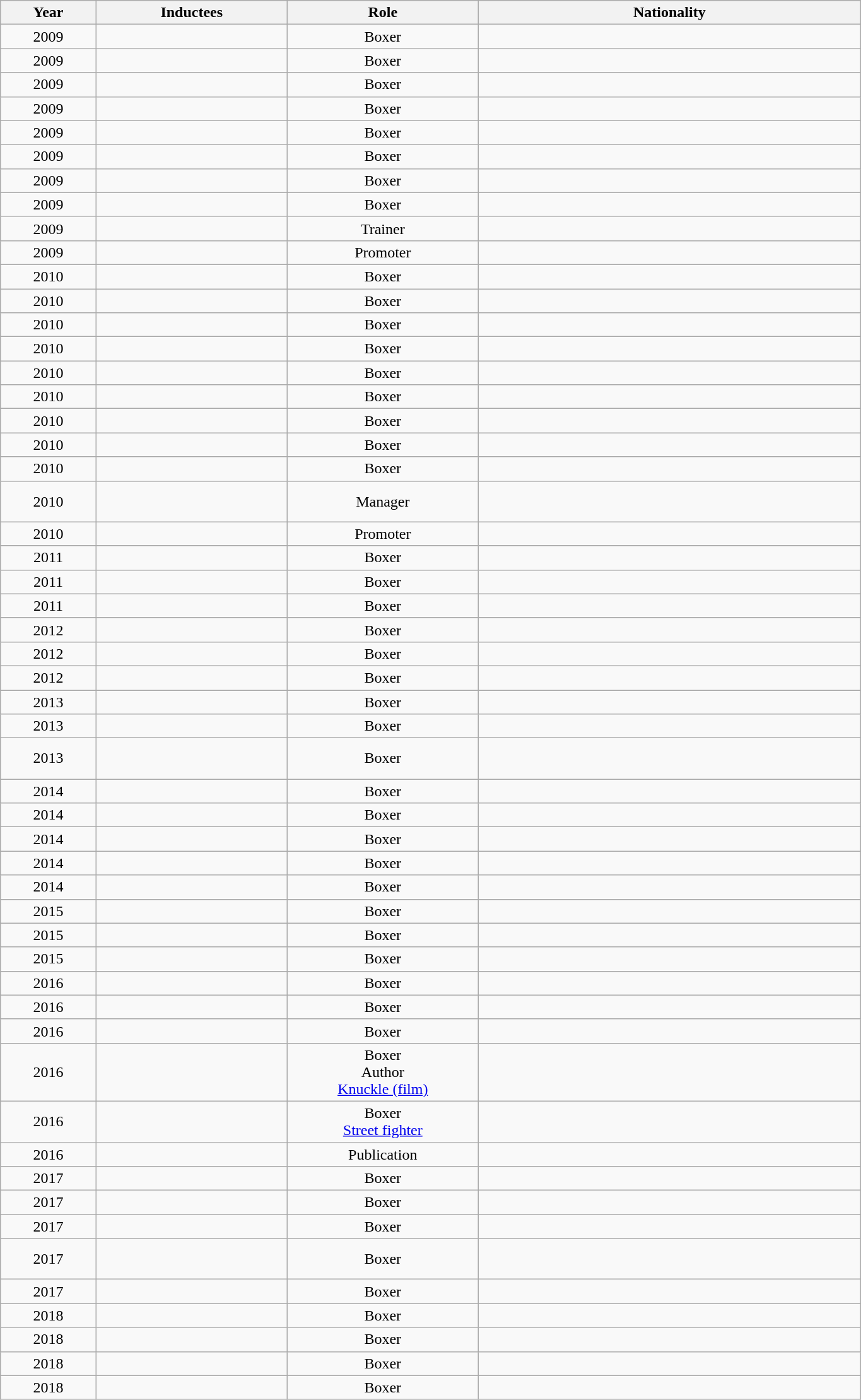<table class="wikitable sortable" style="text-align:center; width:72%">
<tr>
<th width=5%>Year</th>
<th width=10%>Inductees</th>
<th width=10%>Role</th>
<th width=20%>Nationality</th>
</tr>
<tr>
<td>2009</td>
<td></td>
<td>Boxer</td>
<td align=left></td>
</tr>
<tr>
<td>2009</td>
<td></td>
<td>Boxer</td>
<td align=left><br></td>
</tr>
<tr>
<td>2009</td>
<td></td>
<td>Boxer</td>
<td align=left></td>
</tr>
<tr>
<td>2009</td>
<td></td>
<td>Boxer</td>
<td align=left></td>
</tr>
<tr>
<td>2009</td>
<td></td>
<td>Boxer</td>
<td align=left><br></td>
</tr>
<tr>
<td>2009</td>
<td></td>
<td>Boxer</td>
<td align=left></td>
</tr>
<tr>
<td>2009</td>
<td></td>
<td>Boxer</td>
<td align=left></td>
</tr>
<tr>
<td>2009</td>
<td></td>
<td>Boxer</td>
<td align=left></td>
</tr>
<tr>
<td>2009</td>
<td></td>
<td>Trainer</td>
<td align=left></td>
</tr>
<tr>
<td>2009</td>
<td></td>
<td>Promoter</td>
<td align=left><br></td>
</tr>
<tr>
<td>2010</td>
<td></td>
<td>Boxer</td>
<td align=left></td>
</tr>
<tr>
<td>2010</td>
<td></td>
<td>Boxer</td>
<td align=left></td>
</tr>
<tr>
<td>2010</td>
<td></td>
<td>Boxer</td>
<td align=left></td>
</tr>
<tr>
<td>2010</td>
<td></td>
<td>Boxer</td>
<td align=left></td>
</tr>
<tr>
<td>2010</td>
<td></td>
<td>Boxer</td>
<td align=left></td>
</tr>
<tr>
<td>2010</td>
<td></td>
<td>Boxer</td>
<td align=left></td>
</tr>
<tr>
<td>2010</td>
<td></td>
<td>Boxer</td>
<td align=left></td>
</tr>
<tr>
<td>2010</td>
<td></td>
<td>Boxer</td>
<td align=left><br></td>
</tr>
<tr>
<td>2010</td>
<td></td>
<td>Boxer</td>
<td align=left><br></td>
</tr>
<tr>
<td>2010</td>
<td></td>
<td>Manager</td>
<td align=left><br><br></td>
</tr>
<tr>
<td>2010</td>
<td></td>
<td>Promoter</td>
<td align=left><br></td>
</tr>
<tr>
<td>2011</td>
<td></td>
<td>Boxer</td>
<td align=left><br></td>
</tr>
<tr>
<td>2011</td>
<td></td>
<td>Boxer</td>
<td align=left></td>
</tr>
<tr>
<td>2011</td>
<td></td>
<td>Boxer</td>
<td align=left></td>
</tr>
<tr>
<td>2012</td>
<td></td>
<td>Boxer</td>
<td align=left></td>
</tr>
<tr>
<td>2012</td>
<td></td>
<td>Boxer</td>
<td align=left></td>
</tr>
<tr>
<td>2012</td>
<td></td>
<td>Boxer</td>
<td align=left></td>
</tr>
<tr>
<td>2013</td>
<td></td>
<td>Boxer</td>
<td align=left><br></td>
</tr>
<tr>
<td>2013</td>
<td></td>
<td>Boxer</td>
<td align=left><br></td>
</tr>
<tr>
<td>2013</td>
<td></td>
<td>Boxer</td>
<td align=left><br><br></td>
</tr>
<tr>
<td>2014</td>
<td></td>
<td>Boxer</td>
<td align=left></td>
</tr>
<tr>
<td>2014</td>
<td></td>
<td>Boxer</td>
<td align=left></td>
</tr>
<tr>
<td>2014</td>
<td></td>
<td>Boxer</td>
<td align=left></td>
</tr>
<tr>
<td>2014</td>
<td></td>
<td>Boxer</td>
<td align=left></td>
</tr>
<tr>
<td>2014</td>
<td></td>
<td>Boxer</td>
<td align=left></td>
</tr>
<tr>
<td>2015</td>
<td></td>
<td>Boxer</td>
<td align=left></td>
</tr>
<tr>
<td>2015</td>
<td></td>
<td>Boxer</td>
<td align=left></td>
</tr>
<tr>
<td>2015</td>
<td></td>
<td>Boxer</td>
<td align=left></td>
</tr>
<tr>
<td>2016</td>
<td></td>
<td>Boxer</td>
<td align=left><br></td>
</tr>
<tr>
<td>2016</td>
<td></td>
<td>Boxer</td>
<td align=left></td>
</tr>
<tr>
<td>2016</td>
<td></td>
<td>Boxer</td>
<td align=left></td>
</tr>
<tr>
<td>2016</td>
<td></td>
<td>Boxer<br>Author<br><a href='#'>Knuckle (film)</a></td>
<td align=left></td>
</tr>
<tr>
<td>2016</td>
<td></td>
<td>Boxer<br><a href='#'>Street fighter</a></td>
<td align=left><br></td>
</tr>
<tr>
<td>2016</td>
<td></td>
<td>Publication</td>
<td align=left></td>
</tr>
<tr>
<td>2017</td>
<td></td>
<td>Boxer</td>
<td align=left><br></td>
</tr>
<tr>
<td>2017</td>
<td></td>
<td>Boxer</td>
<td align=left></td>
</tr>
<tr>
<td>2017</td>
<td></td>
<td>Boxer</td>
<td align=left></td>
</tr>
<tr>
<td>2017</td>
<td></td>
<td>Boxer</td>
<td align=left><br><br></td>
</tr>
<tr>
<td>2017</td>
<td></td>
<td>Boxer</td>
<td align=left></td>
</tr>
<tr>
<td>2018</td>
<td></td>
<td>Boxer</td>
<td align=left></td>
</tr>
<tr>
<td>2018</td>
<td></td>
<td>Boxer</td>
<td align=left></td>
</tr>
<tr>
<td>2018</td>
<td></td>
<td>Boxer</td>
<td align=left></td>
</tr>
<tr>
<td>2018</td>
<td></td>
<td>Boxer</td>
<td align=left></td>
</tr>
</table>
